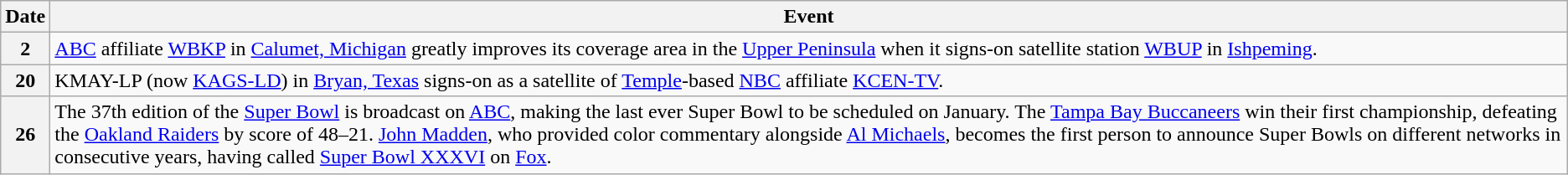<table class="wikitable">
<tr>
<th>Date</th>
<th>Event</th>
</tr>
<tr>
<th>2</th>
<td><a href='#'>ABC</a> affiliate <a href='#'>WBKP</a> in <a href='#'>Calumet, Michigan</a> greatly improves its coverage area in the <a href='#'>Upper Peninsula</a> when it signs-on satellite station <a href='#'>WBUP</a> in <a href='#'>Ishpeming</a>.</td>
</tr>
<tr>
<th>20</th>
<td>KMAY-LP (now <a href='#'>KAGS-LD</a>) in <a href='#'>Bryan, Texas</a> signs-on as a satellite of <a href='#'>Temple</a>-based <a href='#'>NBC</a> affiliate <a href='#'>KCEN-TV</a>.</td>
</tr>
<tr>
<th>26</th>
<td>The 37th edition of the <a href='#'>Super Bowl</a> is broadcast on <a href='#'>ABC</a>, making the last ever Super Bowl to be scheduled on January. The <a href='#'>Tampa Bay Buccaneers</a> win their first championship, defeating the <a href='#'>Oakland Raiders</a> by score of 48–21. <a href='#'>John Madden</a>, who provided color commentary alongside <a href='#'>Al Michaels</a>, becomes the first person to announce Super Bowls on different networks in consecutive years, having called <a href='#'>Super Bowl XXXVI</a> on <a href='#'>Fox</a>.</td>
</tr>
</table>
